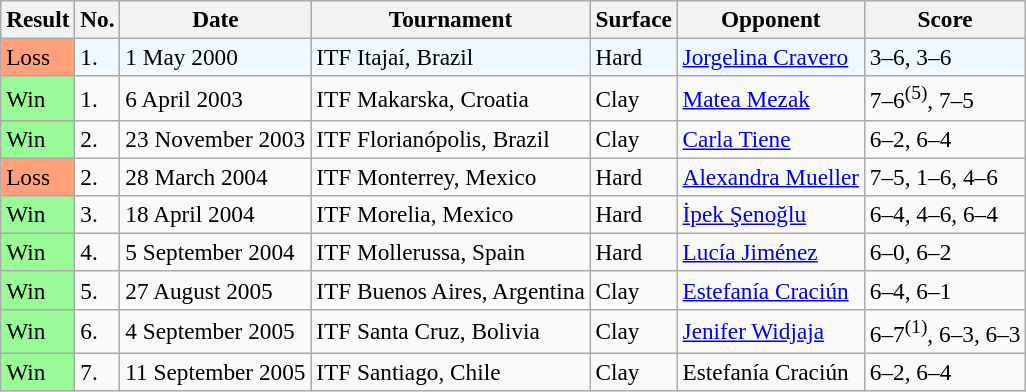<table class="sortable wikitable" style=font-size:97%>
<tr>
<th>Result</th>
<th>No.</th>
<th>Date</th>
<th>Tournament</th>
<th>Surface</th>
<th>Opponent</th>
<th class="unsortable">Score</th>
</tr>
<tr style="background:#f0f8ff;">
<td style="background:#ffa07a;">Loss</td>
<td>1.</td>
<td>1 May 2000</td>
<td>ITF Itajaí, Brazil</td>
<td>Hard</td>
<td> <a href='#'>Jorgelina Cravero</a></td>
<td>3–6, 3–6</td>
</tr>
<tr>
<td style="background:#98fb98;">Win</td>
<td>1.</td>
<td>6 April 2003</td>
<td>ITF Makarska, Croatia</td>
<td>Clay</td>
<td> <a href='#'>Matea Mezak</a></td>
<td>7–6<sup>(5)</sup>, 7–5</td>
</tr>
<tr>
<td style="background:#98fb98;">Win</td>
<td>2.</td>
<td>23 November 2003</td>
<td>ITF Florianópolis, Brazil</td>
<td>Clay</td>
<td> <a href='#'>Carla Tiene</a></td>
<td>6–2, 6–4</td>
</tr>
<tr>
<td style="background:#ffa07a;">Loss</td>
<td>2.</td>
<td>28 March 2004</td>
<td>ITF Monterrey, Mexico</td>
<td>Hard</td>
<td> <a href='#'>Alexandra Mueller</a></td>
<td>7–5, 1–6, 4–6</td>
</tr>
<tr>
<td style="background:#98fb98;">Win</td>
<td>3.</td>
<td>18 April 2004</td>
<td>ITF Morelia, Mexico</td>
<td>Hard</td>
<td> <a href='#'>İpek Şenoğlu</a></td>
<td>6–4, 4–6, 6–4</td>
</tr>
<tr>
<td style="background:#98fb98;">Win</td>
<td>4.</td>
<td>5 September 2004</td>
<td>ITF Mollerussa, Spain</td>
<td>Hard</td>
<td> <a href='#'>Lucía Jiménez</a></td>
<td>6–0, 6–2</td>
</tr>
<tr>
<td style="background:#98fb98;">Win</td>
<td>5.</td>
<td>27 August 2005</td>
<td>ITF Buenos Aires, Argentina</td>
<td>Clay</td>
<td> <a href='#'>Estefanía Craciún</a></td>
<td>6–4, 6–1</td>
</tr>
<tr>
<td style="background:#98fb98;">Win</td>
<td>6.</td>
<td>4 September 2005</td>
<td>ITF Santa Cruz, Bolivia</td>
<td>Clay</td>
<td> <a href='#'>Jenifer Widjaja</a></td>
<td>6–7<sup>(1)</sup>, 6–3, 6–3</td>
</tr>
<tr>
<td style="background:#98fb98;">Win</td>
<td>7.</td>
<td>11 September 2005</td>
<td>ITF Santiago, Chile</td>
<td>Clay</td>
<td> Estefanía Craciún</td>
<td>6–2, 6–4</td>
</tr>
</table>
